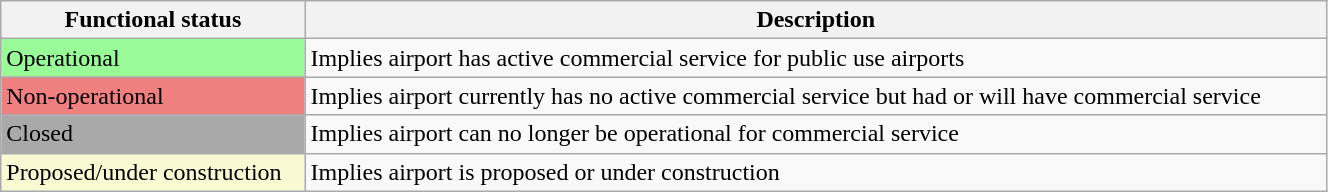<table class="wikitable" style="width:70%;">
<tr>
<th>Functional status</th>
<th>Description</th>
</tr>
<tr>
<td style="background:PaleGreen; color:black;">Operational</td>
<td>Implies airport has active commercial service for public use airports</td>
</tr>
<tr>
<td style="background:LightCoral; color:black;">Non-operational</td>
<td>Implies airport currently has no active commercial service but had or will have commercial service</td>
</tr>
<tr>
<td style="background:DarkGray; color:black;">Closed</td>
<td>Implies airport can no longer be operational for commercial service</td>
</tr>
<tr>
<td style="background:LightGoldenRodYellow; color:black;">Proposed/under construction</td>
<td>Implies airport is proposed or under construction</td>
</tr>
</table>
